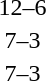<table style="text-align:center">
<tr>
<th width=200></th>
<th width=100></th>
<th width=200></th>
</tr>
<tr>
<td align=right><strong></strong></td>
<td>12–6</td>
<td align=left></td>
</tr>
<tr>
<td align=right><strong></strong></td>
<td>7–3</td>
<td align=left></td>
</tr>
<tr>
<td align=right><strong></strong></td>
<td>7–3</td>
<td align=left></td>
</tr>
</table>
